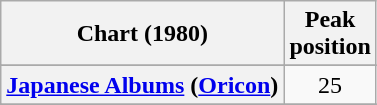<table class="wikitable sortable plainrowheaders" style="text-align:center">
<tr>
<th scope="col">Chart (1980)</th>
<th scope="col">Peak<br>position</th>
</tr>
<tr>
</tr>
<tr>
</tr>
<tr>
</tr>
<tr>
<th scope="row"><a href='#'>Japanese Albums</a> (<a href='#'>Oricon</a>)</th>
<td>25</td>
</tr>
<tr>
</tr>
<tr>
</tr>
<tr>
</tr>
<tr>
</tr>
<tr>
</tr>
</table>
